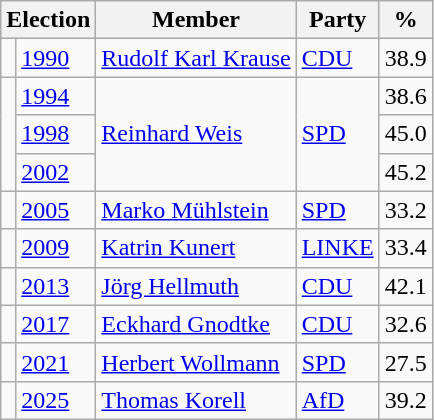<table class=wikitable>
<tr>
<th colspan=2>Election</th>
<th>Member</th>
<th>Party</th>
<th>%</th>
</tr>
<tr>
<td bgcolor=></td>
<td><a href='#'>1990</a></td>
<td><a href='#'>Rudolf Karl Krause</a></td>
<td><a href='#'>CDU</a></td>
<td align=right>38.9</td>
</tr>
<tr>
<td rowspan=3 bgcolor=></td>
<td><a href='#'>1994</a></td>
<td rowspan=3><a href='#'>Reinhard Weis</a></td>
<td rowspan=3><a href='#'>SPD</a></td>
<td align=right>38.6</td>
</tr>
<tr>
<td><a href='#'>1998</a></td>
<td align=right>45.0</td>
</tr>
<tr>
<td><a href='#'>2002</a></td>
<td align=right>45.2</td>
</tr>
<tr>
<td bgcolor=></td>
<td><a href='#'>2005</a></td>
<td><a href='#'>Marko Mühlstein</a></td>
<td><a href='#'>SPD</a></td>
<td align=right>33.2</td>
</tr>
<tr>
<td bgcolor=></td>
<td><a href='#'>2009</a></td>
<td><a href='#'>Katrin Kunert</a></td>
<td><a href='#'>LINKE</a></td>
<td align=right>33.4</td>
</tr>
<tr>
<td bgcolor=></td>
<td><a href='#'>2013</a></td>
<td><a href='#'>Jörg Hellmuth</a></td>
<td><a href='#'>CDU</a></td>
<td align=right>42.1</td>
</tr>
<tr>
<td bgcolor=></td>
<td><a href='#'>2017</a></td>
<td><a href='#'>Eckhard Gnodtke</a></td>
<td><a href='#'>CDU</a></td>
<td align=right>32.6</td>
</tr>
<tr>
<td bgcolor=></td>
<td><a href='#'>2021</a></td>
<td><a href='#'>Herbert Wollmann</a></td>
<td><a href='#'>SPD</a></td>
<td align=right>27.5</td>
</tr>
<tr>
<td bgcolor=></td>
<td><a href='#'>2025</a></td>
<td><a href='#'>Thomas Korell</a></td>
<td><a href='#'>AfD</a></td>
<td align=right>39.2</td>
</tr>
</table>
